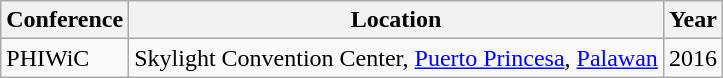<table class="wikitable">
<tr>
<th>Conference</th>
<th>Location</th>
<th>Year</th>
</tr>
<tr>
<td>PHIWiC</td>
<td>Skylight Convention Center, <a href='#'>Puerto Princesa</a>, <a href='#'>Palawan</a></td>
<td>2016</td>
</tr>
</table>
